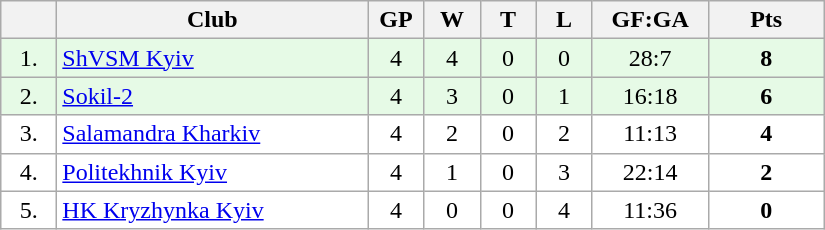<table class="wikitable">
<tr>
<th width="30"></th>
<th width="200">Club</th>
<th width="30">GP</th>
<th width="30">W</th>
<th width="30">T</th>
<th width="30">L</th>
<th width="70">GF:GA</th>
<th width="70">Pts</th>
</tr>
<tr bgcolor="#e6fae6" align="center">
<td>1.</td>
<td align="left"><a href='#'>ShVSM Kyiv</a></td>
<td>4</td>
<td>4</td>
<td>0</td>
<td>0</td>
<td>28:7</td>
<td><strong>8</strong></td>
</tr>
<tr bgcolor="#e6fae6" align="center">
<td>2.</td>
<td align="left"><a href='#'>Sokil-2</a></td>
<td>4</td>
<td>3</td>
<td>0</td>
<td>1</td>
<td>16:18</td>
<td><strong>6</strong></td>
</tr>
<tr bgcolor="#FFFFFF" align="center">
<td>3.</td>
<td align="left"><a href='#'>Salamandra Kharkiv</a></td>
<td>4</td>
<td>2</td>
<td>0</td>
<td>2</td>
<td>11:13</td>
<td><strong>4</strong></td>
</tr>
<tr bgcolor="#FFFFFF" align="center">
<td>4.</td>
<td align="left"><a href='#'>Politekhnik Kyiv</a></td>
<td>4</td>
<td>1</td>
<td>0</td>
<td>3</td>
<td>22:14</td>
<td><strong>2</strong></td>
</tr>
<tr bgcolor="#FFFFFF" align="center">
<td>5.</td>
<td align="left"><a href='#'>HK Kryzhynka Kyiv</a></td>
<td>4</td>
<td>0</td>
<td>0</td>
<td>4</td>
<td>11:36</td>
<td><strong>0</strong></td>
</tr>
</table>
